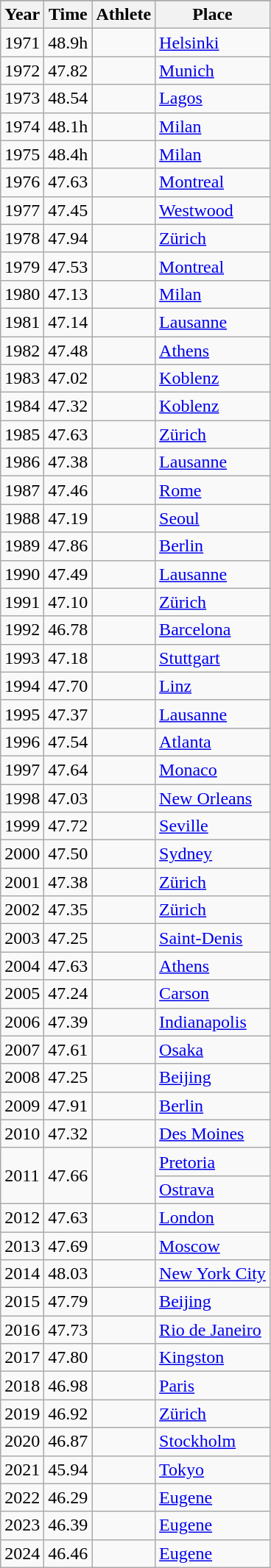<table class="wikitable sortable" style="font-size:100%; display:inline-table;">
<tr>
</tr>
<tr>
<th>Year</th>
<th>Time</th>
<th>Athlete</th>
<th>Place</th>
</tr>
<tr>
<td>1971</td>
<td>48.9h</td>
<td align=left></td>
<td><a href='#'>Helsinki</a></td>
</tr>
<tr>
<td>1972</td>
<td>47.82</td>
<td align=left></td>
<td><a href='#'>Munich</a></td>
</tr>
<tr>
<td>1973</td>
<td>48.54</td>
<td align=left></td>
<td><a href='#'>Lagos</a></td>
</tr>
<tr>
<td>1974</td>
<td>48.1h</td>
<td align=left></td>
<td><a href='#'>Milan</a></td>
</tr>
<tr>
<td>1975</td>
<td>48.4h</td>
<td align=left></td>
<td><a href='#'>Milan</a></td>
</tr>
<tr>
<td>1976</td>
<td>47.63</td>
<td align=left></td>
<td><a href='#'>Montreal</a></td>
</tr>
<tr>
<td>1977</td>
<td>47.45</td>
<td align=left></td>
<td><a href='#'>Westwood</a></td>
</tr>
<tr>
<td>1978</td>
<td>47.94</td>
<td align=left></td>
<td><a href='#'>Zürich</a></td>
</tr>
<tr>
<td>1979</td>
<td>47.53</td>
<td align=left></td>
<td><a href='#'>Montreal</a></td>
</tr>
<tr>
<td>1980</td>
<td>47.13</td>
<td align=left></td>
<td><a href='#'>Milan</a></td>
</tr>
<tr>
<td>1981</td>
<td>47.14</td>
<td align=left></td>
<td><a href='#'>Lausanne</a></td>
</tr>
<tr>
<td>1982</td>
<td>47.48</td>
<td align=left></td>
<td><a href='#'>Athens</a></td>
</tr>
<tr>
<td>1983</td>
<td>47.02</td>
<td align=left></td>
<td><a href='#'>Koblenz</a></td>
</tr>
<tr>
<td>1984</td>
<td>47.32</td>
<td align=left></td>
<td><a href='#'>Koblenz</a></td>
</tr>
<tr>
<td>1985</td>
<td>47.63</td>
<td align=left></td>
<td><a href='#'>Zürich</a></td>
</tr>
<tr>
<td>1986</td>
<td>47.38</td>
<td align=left></td>
<td><a href='#'>Lausanne</a></td>
</tr>
<tr>
<td>1987</td>
<td>47.46</td>
<td align=left></td>
<td><a href='#'>Rome</a></td>
</tr>
<tr>
<td>1988</td>
<td>47.19</td>
<td align=left></td>
<td><a href='#'>Seoul</a></td>
</tr>
<tr>
<td>1989</td>
<td>47.86</td>
<td align=left></td>
<td><a href='#'>Berlin</a></td>
</tr>
<tr>
<td>1990</td>
<td>47.49</td>
<td align=left></td>
<td><a href='#'>Lausanne</a></td>
</tr>
<tr>
<td>1991</td>
<td>47.10</td>
<td align=left></td>
<td><a href='#'>Zürich</a></td>
</tr>
<tr>
<td>1992</td>
<td>46.78</td>
<td align=left></td>
<td><a href='#'>Barcelona</a></td>
</tr>
<tr>
<td>1993</td>
<td>47.18</td>
<td align=left></td>
<td><a href='#'>Stuttgart</a></td>
</tr>
<tr>
<td>1994</td>
<td>47.70</td>
<td align=left></td>
<td><a href='#'>Linz</a></td>
</tr>
<tr>
<td>1995</td>
<td>47.37</td>
<td align=left></td>
<td><a href='#'>Lausanne</a></td>
</tr>
<tr>
<td>1996</td>
<td>47.54</td>
<td align=left></td>
<td><a href='#'>Atlanta</a></td>
</tr>
<tr>
<td>1997</td>
<td>47.64</td>
<td align=left></td>
<td><a href='#'>Monaco</a></td>
</tr>
<tr>
<td>1998</td>
<td>47.03</td>
<td align=left></td>
<td><a href='#'>New Orleans</a></td>
</tr>
<tr>
<td>1999</td>
<td>47.72</td>
<td align=left></td>
<td><a href='#'>Seville</a></td>
</tr>
<tr>
<td>2000</td>
<td>47.50</td>
<td align=left></td>
<td><a href='#'>Sydney</a></td>
</tr>
<tr>
<td>2001</td>
<td>47.38</td>
<td align=left></td>
<td><a href='#'>Zürich</a></td>
</tr>
<tr>
<td>2002</td>
<td>47.35</td>
<td align=left></td>
<td><a href='#'>Zürich</a></td>
</tr>
<tr>
<td>2003</td>
<td>47.25</td>
<td align=left></td>
<td><a href='#'>Saint-Denis</a></td>
</tr>
<tr>
<td>2004</td>
<td>47.63</td>
<td align=left></td>
<td><a href='#'>Athens</a></td>
</tr>
<tr>
<td>2005</td>
<td>47.24</td>
<td align=left></td>
<td><a href='#'>Carson</a></td>
</tr>
<tr>
<td>2006</td>
<td>47.39</td>
<td align=left></td>
<td><a href='#'>Indianapolis</a></td>
</tr>
<tr>
<td>2007</td>
<td>47.61</td>
<td align=left></td>
<td><a href='#'>Osaka</a></td>
</tr>
<tr>
<td>2008</td>
<td>47.25</td>
<td align=left></td>
<td><a href='#'>Beijing</a></td>
</tr>
<tr>
<td>2009</td>
<td>47.91</td>
<td align=left></td>
<td><a href='#'>Berlin</a></td>
</tr>
<tr>
<td>2010</td>
<td>47.32</td>
<td align=left></td>
<td><a href='#'>Des Moines</a></td>
</tr>
<tr>
<td rowspan=2>2011</td>
<td rowspan=2>47.66</td>
<td rowspan=2 align=left></td>
<td><a href='#'>Pretoria</a></td>
</tr>
<tr>
<td><a href='#'>Ostrava</a></td>
</tr>
<tr>
<td>2012</td>
<td>47.63</td>
<td align=left></td>
<td><a href='#'>London</a></td>
</tr>
<tr>
<td>2013</td>
<td>47.69</td>
<td align=left></td>
<td><a href='#'>Moscow</a></td>
</tr>
<tr>
<td>2014</td>
<td>48.03</td>
<td align=left></td>
<td><a href='#'>New York City</a></td>
</tr>
<tr>
<td>2015</td>
<td>47.79</td>
<td align=left></td>
<td><a href='#'>Beijing</a></td>
</tr>
<tr>
<td>2016</td>
<td>47.73</td>
<td align=left></td>
<td><a href='#'>Rio de Janeiro</a></td>
</tr>
<tr>
<td>2017</td>
<td>47.80</td>
<td align=left></td>
<td><a href='#'>Kingston</a></td>
</tr>
<tr>
<td>2018</td>
<td>46.98</td>
<td align=left></td>
<td><a href='#'>Paris</a></td>
</tr>
<tr>
<td>2019</td>
<td>46.92</td>
<td align=left></td>
<td><a href='#'>Zürich</a></td>
</tr>
<tr>
<td>2020</td>
<td>46.87</td>
<td align=left></td>
<td><a href='#'>Stockholm</a></td>
</tr>
<tr>
<td>2021</td>
<td>45.94</td>
<td align=left></td>
<td><a href='#'>Tokyo</a></td>
</tr>
<tr>
<td>2022</td>
<td>46.29</td>
<td align=left></td>
<td><a href='#'>Eugene</a></td>
</tr>
<tr>
<td>2023</td>
<td>46.39</td>
<td align=left></td>
<td><a href='#'>Eugene</a></td>
</tr>
<tr>
<td>2024</td>
<td>46.46</td>
<td align=left></td>
<td><a href='#'>Eugene</a></td>
</tr>
</table>
